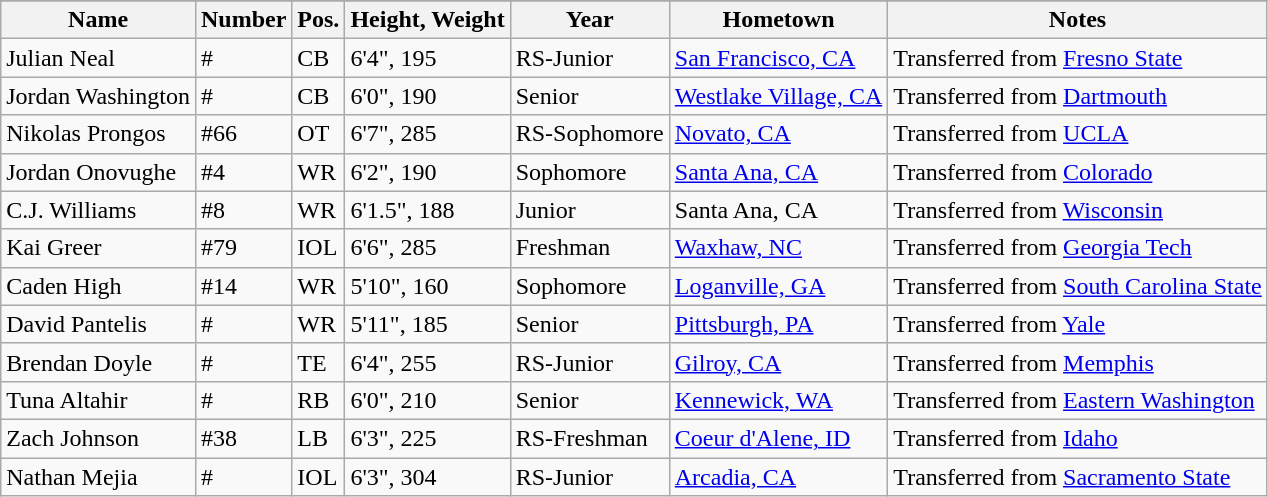<table class="wikitable sortable collapsible">
<tr>
</tr>
<tr>
<th>Name</th>
<th>Number</th>
<th>Pos.</th>
<th>Height, Weight</th>
<th>Year</th>
<th>Hometown</th>
<th class="unsortable">Notes</th>
</tr>
<tr>
<td>Julian Neal</td>
<td>#</td>
<td>CB</td>
<td>6'4", 195</td>
<td>RS-Junior</td>
<td><a href='#'>San Francisco, CA</a></td>
<td>Transferred from <a href='#'>Fresno State</a></td>
</tr>
<tr>
<td>Jordan Washington</td>
<td>#</td>
<td>CB</td>
<td>6'0", 190</td>
<td>Senior</td>
<td><a href='#'>Westlake Village, CA</a></td>
<td>Transferred from <a href='#'>Dartmouth</a></td>
</tr>
<tr>
<td>Nikolas Prongos</td>
<td>#66</td>
<td>OT</td>
<td>6'7", 285</td>
<td>RS-Sophomore</td>
<td><a href='#'>Novato, CA</a></td>
<td>Transferred from <a href='#'>UCLA</a></td>
</tr>
<tr>
<td>Jordan Onovughe</td>
<td>#4</td>
<td>WR</td>
<td>6'2", 190</td>
<td>Sophomore</td>
<td><a href='#'>Santa Ana, CA</a></td>
<td>Transferred from <a href='#'>Colorado</a></td>
</tr>
<tr>
<td>C.J. Williams</td>
<td>#8</td>
<td>WR</td>
<td>6'1.5", 188</td>
<td>Junior</td>
<td>Santa Ana, CA</td>
<td>Transferred from <a href='#'>Wisconsin</a></td>
</tr>
<tr>
<td>Kai Greer</td>
<td>#79</td>
<td>IOL</td>
<td>6'6", 285</td>
<td>Freshman</td>
<td><a href='#'>Waxhaw, NC</a></td>
<td>Transferred from <a href='#'>Georgia Tech</a></td>
</tr>
<tr>
<td>Caden High</td>
<td>#14</td>
<td>WR</td>
<td>5'10", 160</td>
<td>Sophomore</td>
<td><a href='#'>Loganville, GA</a></td>
<td>Transferred from <a href='#'>South Carolina State</a></td>
</tr>
<tr>
<td>David Pantelis</td>
<td>#</td>
<td>WR</td>
<td>5'11", 185</td>
<td>Senior</td>
<td><a href='#'>Pittsburgh, PA</a></td>
<td>Transferred from <a href='#'>Yale</a></td>
</tr>
<tr>
<td>Brendan Doyle</td>
<td>#</td>
<td>TE</td>
<td>6'4", 255</td>
<td>RS-Junior</td>
<td><a href='#'>Gilroy, CA</a></td>
<td>Transferred from <a href='#'>Memphis</a></td>
</tr>
<tr>
<td>Tuna Altahir</td>
<td>#</td>
<td>RB</td>
<td>6'0", 210</td>
<td>Senior</td>
<td><a href='#'>Kennewick, WA</a></td>
<td>Transferred from <a href='#'>Eastern Washington</a></td>
</tr>
<tr>
<td>Zach Johnson</td>
<td>#38</td>
<td>LB</td>
<td>6'3", 225</td>
<td>RS-Freshman</td>
<td><a href='#'>Coeur d'Alene, ID</a></td>
<td>Transferred from <a href='#'>Idaho</a></td>
</tr>
<tr>
<td>Nathan Mejia</td>
<td>#</td>
<td>IOL</td>
<td>6'3", 304</td>
<td>RS-Junior</td>
<td><a href='#'>Arcadia, CA</a></td>
<td>Transferred from <a href='#'>Sacramento State</a></td>
</tr>
</table>
